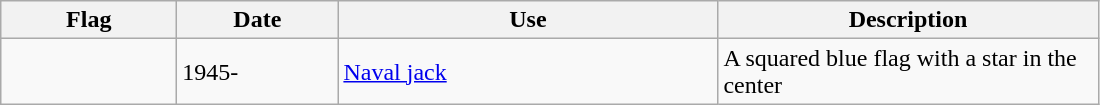<table class="wikitable" style="background: #f9f9f9">
<tr>
<th width="110">Flag</th>
<th width="100">Date</th>
<th width="246">Use</th>
<th width="246">Description</th>
</tr>
<tr>
<td></td>
<td>1945-</td>
<td><a href='#'>Naval jack</a></td>
<td>A squared blue flag with a star in the center</td>
</tr>
</table>
